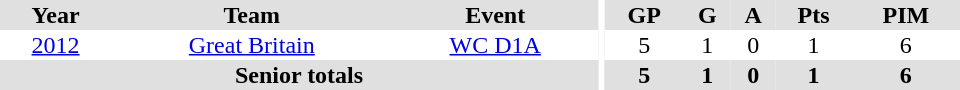<table border="0" cellpadding="1" cellspacing="0" ID="Table3" style="text-align:center; width:40em">
<tr bgcolor="#e0e0e0">
<th>Year</th>
<th>Team</th>
<th>Event</th>
<th rowspan="102" bgcolor="#ffffff"></th>
<th>GP</th>
<th>G</th>
<th>A</th>
<th>Pts</th>
<th>PIM</th>
</tr>
<tr>
<td><a href='#'>2012</a></td>
<td><a href='#'>Great Britain</a></td>
<td><a href='#'>WC D1A</a></td>
<td>5</td>
<td>1</td>
<td>0</td>
<td>1</td>
<td>6</td>
</tr>
<tr bgcolor="#e0e0e0">
<th colspan="3">Senior totals</th>
<th>5</th>
<th>1</th>
<th>0</th>
<th>1</th>
<th>6</th>
</tr>
</table>
